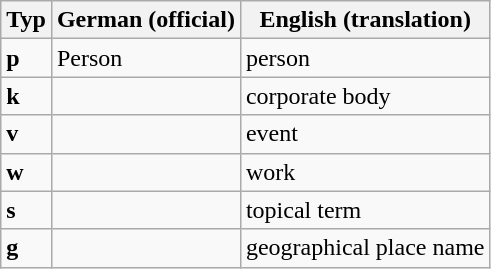<table class="wikitable">
<tr>
<th>Typ</th>
<th>German (official)</th>
<th>English (translation)</th>
</tr>
<tr class="hintergrundfarbe5">
<td><strong>p</strong></td>
<td>Person</td>
<td>person</td>
</tr>
<tr class="hintergrundfarbe5">
<td><strong>k</strong></td>
<td></td>
<td>corporate body</td>
</tr>
<tr>
<td><strong>v</strong></td>
<td></td>
<td>event</td>
</tr>
<tr>
<td><strong>w</strong></td>
<td></td>
<td>work</td>
</tr>
<tr>
<td><strong>s</strong></td>
<td></td>
<td>topical term</td>
</tr>
<tr>
<td><strong>g</strong></td>
<td></td>
<td>geographical place name</td>
</tr>
</table>
